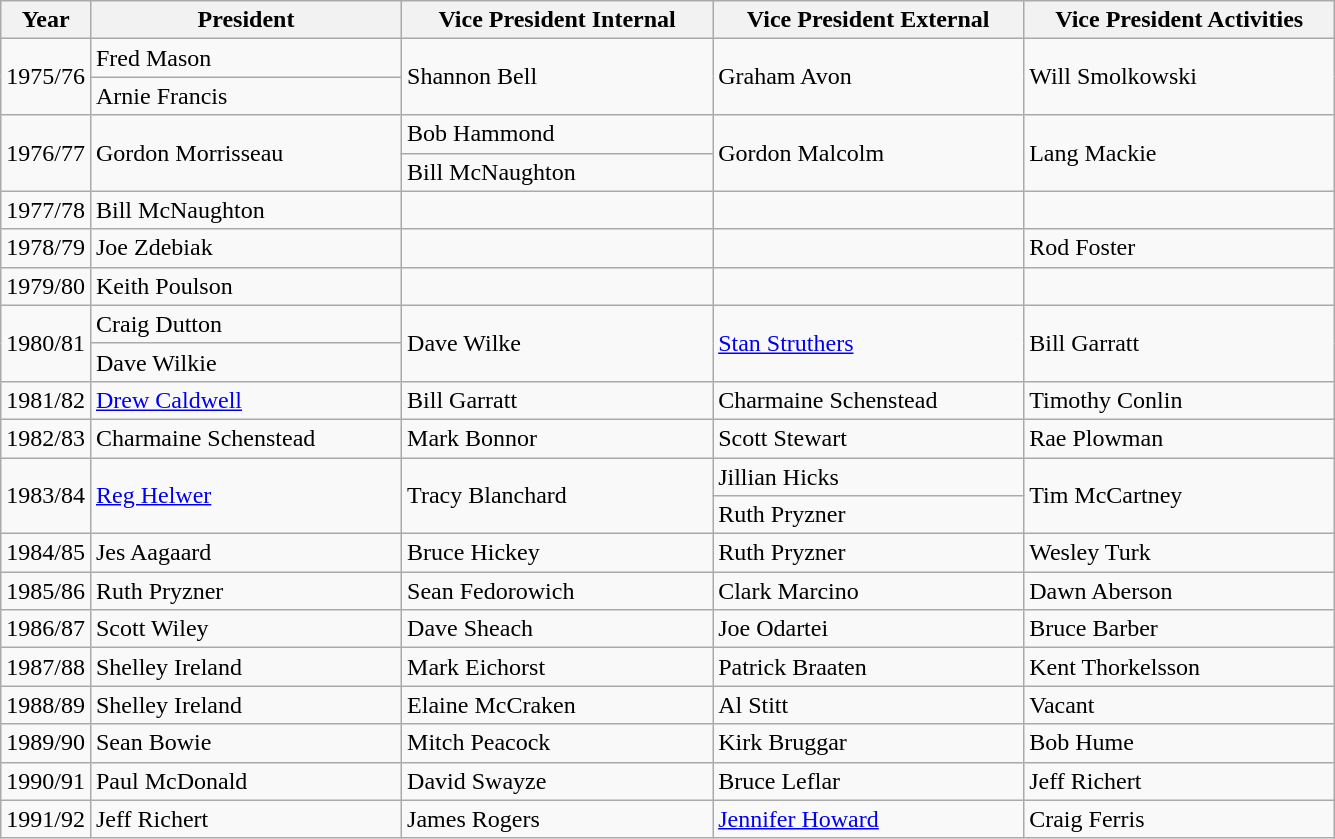<table class="wikitable">
<tr>
<th>Year</th>
<th>President</th>
<th>Vice President Internal</th>
<th>Vice President External</th>
<th>Vice President Activities</th>
</tr>
<tr>
<td rowspan="2">1975/76</td>
<td>Fred Mason</td>
<td rowspan="2">Shannon Bell</td>
<td rowspan="2">Graham Avon</td>
<td rowspan="2">Will Smolkowski</td>
</tr>
<tr>
<td>Arnie Francis</td>
</tr>
<tr>
<td rowspan="2">1976/77</td>
<td rowspan="2">Gordon Morrisseau</td>
<td>Bob Hammond</td>
<td rowspan="2">Gordon Malcolm</td>
<td rowspan="2">Lang Mackie</td>
</tr>
<tr>
<td>Bill McNaughton</td>
</tr>
<tr>
<td>1977/78</td>
<td>Bill McNaughton</td>
<td></td>
<td></td>
<td></td>
</tr>
<tr>
<td>1978/79</td>
<td>Joe Zdebiak</td>
<td></td>
<td></td>
<td>Rod Foster</td>
</tr>
<tr>
<td>1979/80</td>
<td style="width: 200px;">Keith Poulson</td>
<td style="width: 200px;"></td>
<td style="width: 200px;"></td>
<td style="width: 200px;"></td>
</tr>
<tr>
<td rowspan="2">1980/81</td>
<td>Craig Dutton</td>
<td rowspan="2">Dave Wilke</td>
<td rowspan="2"><a href='#'>Stan Struthers</a></td>
<td rowspan="2">Bill Garratt</td>
</tr>
<tr>
<td>Dave Wilkie</td>
</tr>
<tr>
<td>1981/82</td>
<td><a href='#'>Drew Caldwell</a></td>
<td>Bill Garratt</td>
<td>Charmaine Schenstead</td>
<td>Timothy Conlin</td>
</tr>
<tr>
<td>1982/83</td>
<td>Charmaine Schenstead</td>
<td>Mark Bonnor</td>
<td>Scott Stewart</td>
<td>Rae Plowman</td>
</tr>
<tr>
<td rowspan="2">1983/84</td>
<td rowspan="2"><a href='#'>Reg Helwer</a></td>
<td rowspan="2">Tracy Blanchard</td>
<td>Jillian Hicks</td>
<td rowspan="2">Tim McCartney</td>
</tr>
<tr>
<td>Ruth Pryzner</td>
</tr>
<tr>
<td>1984/85</td>
<td>Jes Aagaard</td>
<td>Bruce Hickey</td>
<td>Ruth Pryzner</td>
<td>Wesley Turk</td>
</tr>
<tr>
<td>1985/86</td>
<td>Ruth Pryzner</td>
<td>Sean Fedorowich</td>
<td>Clark Marcino</td>
<td>Dawn Aberson</td>
</tr>
<tr>
<td>1986/87</td>
<td>Scott Wiley</td>
<td>Dave Sheach</td>
<td>Joe Odartei</td>
<td>Bruce Barber</td>
</tr>
<tr>
<td>1987/88</td>
<td>Shelley Ireland</td>
<td>Mark Eichorst</td>
<td>Patrick Braaten</td>
<td>Kent Thorkelsson</td>
</tr>
<tr>
<td>1988/89</td>
<td>Shelley Ireland</td>
<td>Elaine McCraken</td>
<td>Al Stitt</td>
<td>Vacant</td>
</tr>
<tr>
<td>1989/90</td>
<td>Sean Bowie</td>
<td>Mitch Peacock</td>
<td>Kirk Bruggar</td>
<td>Bob Hume</td>
</tr>
<tr>
<td>1990/91</td>
<td>Paul McDonald</td>
<td>David Swayze</td>
<td>Bruce Leflar</td>
<td>Jeff Richert</td>
</tr>
<tr>
<td>1991/92</td>
<td>Jeff Richert</td>
<td>James Rogers</td>
<td><a href='#'>Jennifer Howard</a></td>
<td>Craig Ferris</td>
</tr>
</table>
